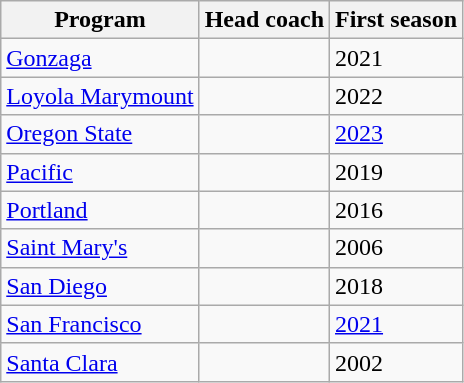<table class="wikitable sortable">
<tr>
<th>Program</th>
<th>Head coach</th>
<th>First season</th>
</tr>
<tr>
<td><a href='#'>Gonzaga</a></td>
<td></td>
<td>2021</td>
</tr>
<tr>
<td><a href='#'>Loyola Marymount</a></td>
<td></td>
<td>2022</td>
</tr>
<tr>
<td><a href='#'>Oregon State</a></td>
<td></td>
<td><a href='#'>2023</a></td>
</tr>
<tr>
<td><a href='#'>Pacific</a></td>
<td></td>
<td>2019</td>
</tr>
<tr>
<td><a href='#'>Portland</a></td>
<td></td>
<td>2016</td>
</tr>
<tr>
<td><a href='#'>Saint Mary's</a></td>
<td></td>
<td>2006</td>
</tr>
<tr>
<td><a href='#'>San Diego</a></td>
<td></td>
<td>2018</td>
</tr>
<tr>
<td><a href='#'>San Francisco</a></td>
<td></td>
<td><a href='#'>2021</a></td>
</tr>
<tr>
<td><a href='#'>Santa Clara</a></td>
<td></td>
<td>2002</td>
</tr>
</table>
